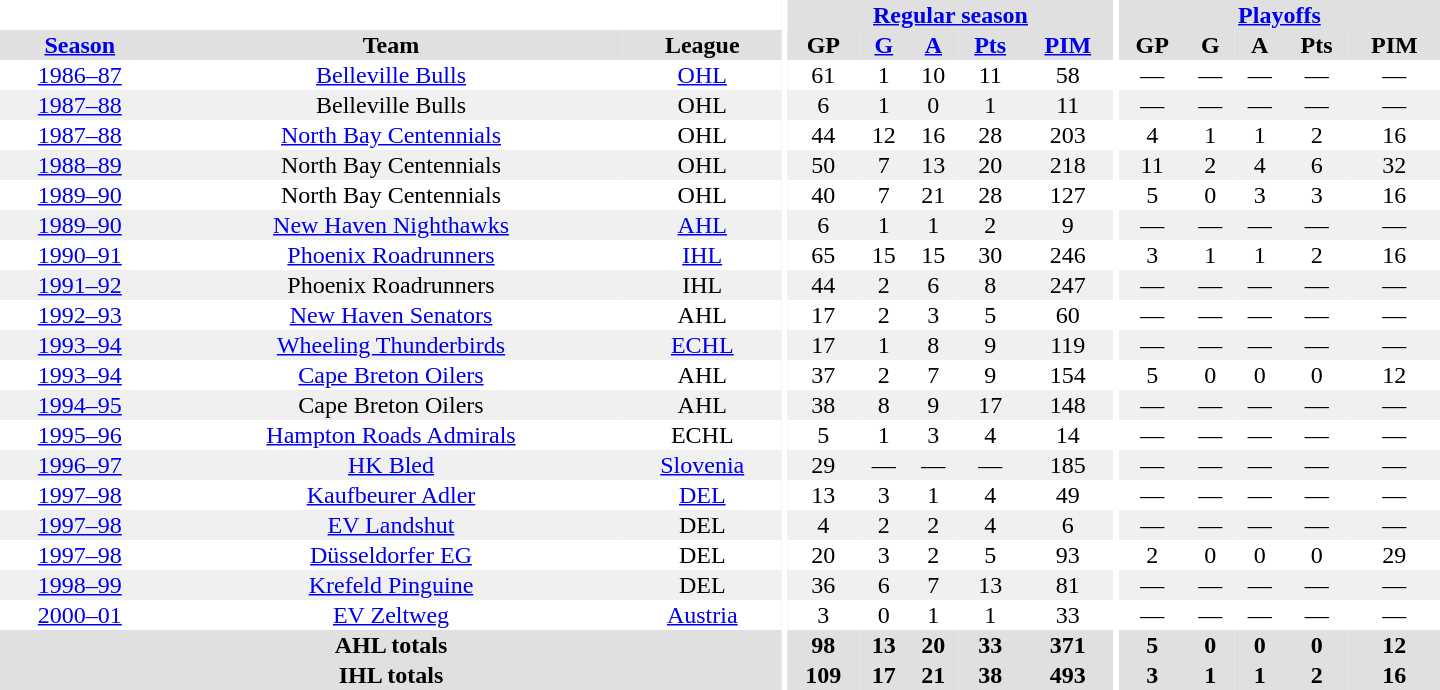<table border="0" cellpadding="1" cellspacing="0" style="text-align:center; width:60em">
<tr bgcolor="#e0e0e0">
<th colspan="3" bgcolor="#ffffff"></th>
<th rowspan="99" bgcolor="#ffffff"></th>
<th colspan="5"><a href='#'>Regular season</a></th>
<th rowspan="99" bgcolor="#ffffff"></th>
<th colspan="5"><a href='#'>Playoffs</a></th>
</tr>
<tr bgcolor="#e0e0e0">
<th><a href='#'>Season</a></th>
<th>Team</th>
<th>League</th>
<th>GP</th>
<th><a href='#'>G</a></th>
<th><a href='#'>A</a></th>
<th><a href='#'>Pts</a></th>
<th><a href='#'>PIM</a></th>
<th>GP</th>
<th>G</th>
<th>A</th>
<th>Pts</th>
<th>PIM</th>
</tr>
<tr>
<td><a href='#'>1986–87</a></td>
<td><a href='#'>Belleville Bulls</a></td>
<td><a href='#'>OHL</a></td>
<td>61</td>
<td>1</td>
<td>10</td>
<td>11</td>
<td>58</td>
<td>—</td>
<td>—</td>
<td>—</td>
<td>—</td>
<td>—</td>
</tr>
<tr bgcolor="#f0f0f0">
<td><a href='#'>1987–88</a></td>
<td>Belleville Bulls</td>
<td>OHL</td>
<td>6</td>
<td>1</td>
<td>0</td>
<td>1</td>
<td>11</td>
<td>—</td>
<td>—</td>
<td>—</td>
<td>—</td>
<td>—</td>
</tr>
<tr>
<td><a href='#'>1987–88</a></td>
<td><a href='#'>North Bay Centennials</a></td>
<td>OHL</td>
<td>44</td>
<td>12</td>
<td>16</td>
<td>28</td>
<td>203</td>
<td>4</td>
<td>1</td>
<td>1</td>
<td>2</td>
<td>16</td>
</tr>
<tr bgcolor="#f0f0f0">
<td><a href='#'>1988–89</a></td>
<td>North Bay Centennials</td>
<td>OHL</td>
<td>50</td>
<td>7</td>
<td>13</td>
<td>20</td>
<td>218</td>
<td>11</td>
<td>2</td>
<td>4</td>
<td>6</td>
<td>32</td>
</tr>
<tr>
<td><a href='#'>1989–90</a></td>
<td>North Bay Centennials</td>
<td>OHL</td>
<td>40</td>
<td>7</td>
<td>21</td>
<td>28</td>
<td>127</td>
<td>5</td>
<td>0</td>
<td>3</td>
<td>3</td>
<td>16</td>
</tr>
<tr bgcolor="#f0f0f0">
<td><a href='#'>1989–90</a></td>
<td><a href='#'>New Haven Nighthawks</a></td>
<td><a href='#'>AHL</a></td>
<td>6</td>
<td>1</td>
<td>1</td>
<td>2</td>
<td>9</td>
<td>—</td>
<td>—</td>
<td>—</td>
<td>—</td>
<td>—</td>
</tr>
<tr>
<td><a href='#'>1990–91</a></td>
<td><a href='#'>Phoenix Roadrunners</a></td>
<td><a href='#'>IHL</a></td>
<td>65</td>
<td>15</td>
<td>15</td>
<td>30</td>
<td>246</td>
<td>3</td>
<td>1</td>
<td>1</td>
<td>2</td>
<td>16</td>
</tr>
<tr bgcolor="#f0f0f0">
<td><a href='#'>1991–92</a></td>
<td>Phoenix Roadrunners</td>
<td>IHL</td>
<td>44</td>
<td>2</td>
<td>6</td>
<td>8</td>
<td>247</td>
<td>—</td>
<td>—</td>
<td>—</td>
<td>—</td>
<td>—</td>
</tr>
<tr>
<td><a href='#'>1992–93</a></td>
<td><a href='#'>New Haven Senators</a></td>
<td>AHL</td>
<td>17</td>
<td>2</td>
<td>3</td>
<td>5</td>
<td>60</td>
<td>—</td>
<td>—</td>
<td>—</td>
<td>—</td>
<td>—</td>
</tr>
<tr bgcolor="#f0f0f0">
<td><a href='#'>1993–94</a></td>
<td><a href='#'>Wheeling Thunderbirds</a></td>
<td><a href='#'>ECHL</a></td>
<td>17</td>
<td>1</td>
<td>8</td>
<td>9</td>
<td>119</td>
<td>—</td>
<td>—</td>
<td>—</td>
<td>—</td>
<td>—</td>
</tr>
<tr>
<td><a href='#'>1993–94</a></td>
<td><a href='#'>Cape Breton Oilers</a></td>
<td>AHL</td>
<td>37</td>
<td>2</td>
<td>7</td>
<td>9</td>
<td>154</td>
<td>5</td>
<td>0</td>
<td>0</td>
<td>0</td>
<td>12</td>
</tr>
<tr bgcolor="#f0f0f0">
<td><a href='#'>1994–95</a></td>
<td>Cape Breton Oilers</td>
<td>AHL</td>
<td>38</td>
<td>8</td>
<td>9</td>
<td>17</td>
<td>148</td>
<td>—</td>
<td>—</td>
<td>—</td>
<td>—</td>
<td>—</td>
</tr>
<tr>
<td><a href='#'>1995–96</a></td>
<td><a href='#'>Hampton Roads Admirals</a></td>
<td>ECHL</td>
<td>5</td>
<td>1</td>
<td>3</td>
<td>4</td>
<td>14</td>
<td>—</td>
<td>—</td>
<td>—</td>
<td>—</td>
<td>—</td>
</tr>
<tr bgcolor="#f0f0f0">
<td><a href='#'>1996–97</a></td>
<td><a href='#'>HK Bled</a></td>
<td><a href='#'>Slovenia</a></td>
<td>29</td>
<td>—</td>
<td>—</td>
<td>—</td>
<td>185</td>
<td>—</td>
<td>—</td>
<td>—</td>
<td>—</td>
<td>—</td>
</tr>
<tr>
<td><a href='#'>1997–98</a></td>
<td><a href='#'>Kaufbeurer Adler</a></td>
<td><a href='#'>DEL</a></td>
<td>13</td>
<td>3</td>
<td>1</td>
<td>4</td>
<td>49</td>
<td>—</td>
<td>—</td>
<td>—</td>
<td>—</td>
<td>—</td>
</tr>
<tr bgcolor="#f0f0f0">
<td><a href='#'>1997–98</a></td>
<td><a href='#'>EV Landshut</a></td>
<td>DEL</td>
<td>4</td>
<td>2</td>
<td>2</td>
<td>4</td>
<td>6</td>
<td>—</td>
<td>—</td>
<td>—</td>
<td>—</td>
<td>—</td>
</tr>
<tr>
<td><a href='#'>1997–98</a></td>
<td><a href='#'>Düsseldorfer EG</a></td>
<td>DEL</td>
<td>20</td>
<td>3</td>
<td>2</td>
<td>5</td>
<td>93</td>
<td>2</td>
<td>0</td>
<td>0</td>
<td>0</td>
<td>29</td>
</tr>
<tr bgcolor="#f0f0f0">
<td><a href='#'>1998–99</a></td>
<td><a href='#'>Krefeld Pinguine</a></td>
<td>DEL</td>
<td>36</td>
<td>6</td>
<td>7</td>
<td>13</td>
<td>81</td>
<td>—</td>
<td>—</td>
<td>—</td>
<td>—</td>
<td>—</td>
</tr>
<tr>
<td><a href='#'>2000–01</a></td>
<td><a href='#'>EV Zeltweg</a></td>
<td><a href='#'>Austria</a></td>
<td>3</td>
<td>0</td>
<td>1</td>
<td>1</td>
<td>33</td>
<td>—</td>
<td>—</td>
<td>—</td>
<td>—</td>
<td>—</td>
</tr>
<tr>
</tr>
<tr ALIGN="center" bgcolor="#e0e0e0">
<th colspan="3">AHL totals</th>
<th ALIGN="center">98</th>
<th ALIGN="center">13</th>
<th ALIGN="center">20</th>
<th ALIGN="center">33</th>
<th ALIGN="center">371</th>
<th ALIGN="center">5</th>
<th ALIGN="center">0</th>
<th ALIGN="center">0</th>
<th ALIGN="center">0</th>
<th ALIGN="center">12</th>
</tr>
<tr>
</tr>
<tr ALIGN="center" bgcolor="#e0e0e0">
<th colspan="3">IHL totals</th>
<th ALIGN="center">109</th>
<th ALIGN="center">17</th>
<th ALIGN="center">21</th>
<th ALIGN="center">38</th>
<th ALIGN="center">493</th>
<th ALIGN="center">3</th>
<th ALIGN="center">1</th>
<th ALIGN="center">1</th>
<th ALIGN="center">2</th>
<th ALIGN="center">16</th>
</tr>
</table>
